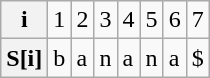<table class="wikitable">
<tr>
<th>i</th>
<td>1</td>
<td>2</td>
<td>3</td>
<td>4</td>
<td>5</td>
<td>6</td>
<td>7</td>
</tr>
<tr>
<th>S[i]</th>
<td>b</td>
<td>a</td>
<td>n</td>
<td>a</td>
<td>n</td>
<td>a</td>
<td>$</td>
</tr>
</table>
